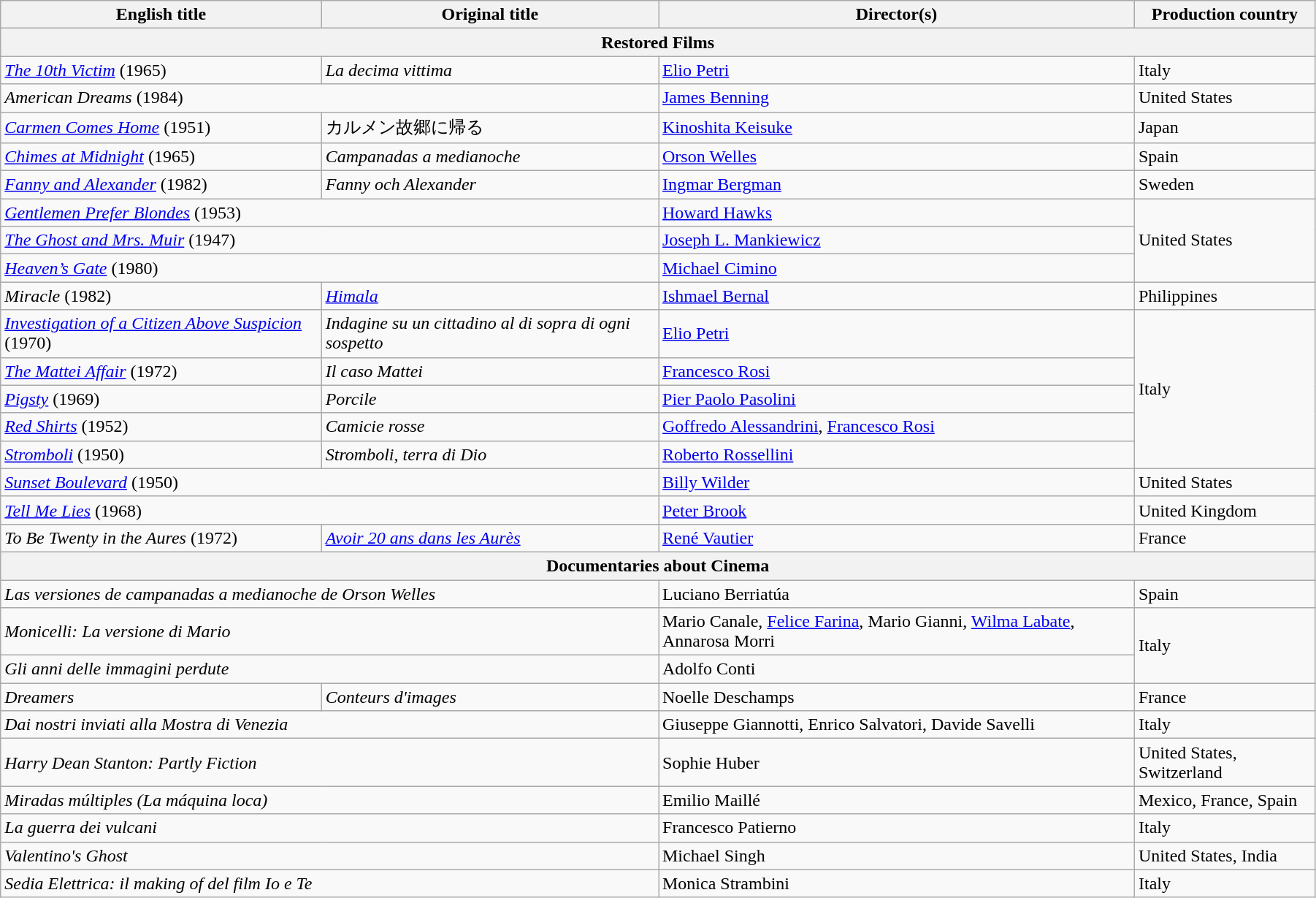<table class="wikitable" style="width:95%; margin-bottom:0px">
<tr>
<th>English title</th>
<th>Original title</th>
<th>Director(s)</th>
<th>Production country</th>
</tr>
<tr>
<th colspan="4">Restored Films</th>
</tr>
<tr>
<td data-sort-value="10th"><em><a href='#'>The 10th Victim</a></em> (1965)</td>
<td data-sort-value="Decima"><em>La decima vittima</em></td>
<td data-sort-value="Petri"><a href='#'>Elio Petri</a></td>
<td>Italy</td>
</tr>
<tr>
<td colspan=2><em>American Dreams</em> (1984)</td>
<td data-sort-value="Benning"><a href='#'>James Benning</a></td>
<td>United States</td>
</tr>
<tr>
<td><em><a href='#'>Carmen Comes Home</a></em> (1951)</td>
<td>カルメン故郷に帰る</td>
<td data-sort-value="Keisuke"><a href='#'>Kinoshita Keisuke</a></td>
<td>Japan</td>
</tr>
<tr>
<td><em><a href='#'>Chimes at Midnight</a></em> (1965)</td>
<td><em>Campanadas a medianoche</em></td>
<td data-sort-value="Welles"><a href='#'>Orson Welles</a></td>
<td>Spain</td>
</tr>
<tr>
<td><em><a href='#'>Fanny and Alexander</a></em> (1982)</td>
<td><em>Fanny och Alexander</em></td>
<td data-sort-value="Bergman"><a href='#'>Ingmar Bergman</a></td>
<td>Sweden</td>
</tr>
<tr>
<td colspan=2><em><a href='#'>Gentlemen Prefer Blondes</a></em> (1953)</td>
<td data-sort-value="Hawks"><a href='#'>Howard Hawks</a></td>
<td rowspan="3">United States</td>
</tr>
<tr>
<td colspan=2 data-sort-value="Ghost"><em><a href='#'>The Ghost and Mrs. Muir</a></em> (1947)</td>
<td data-sort-value="Mankiewicz"><a href='#'>Joseph L. Mankiewicz</a></td>
</tr>
<tr>
<td colspan=2><em><a href='#'>Heaven’s Gate</a></em> (1980)</td>
<td data-sort-value="Cimino"><a href='#'>Michael Cimino</a></td>
</tr>
<tr>
<td><em>Miracle</em> (1982)</td>
<td><em><a href='#'>Himala</a></em></td>
<td data-sort-value="Bernal"><a href='#'>Ishmael Bernal</a></td>
<td>Philippines</td>
</tr>
<tr>
<td><em><a href='#'>Investigation of a Citizen Above Suspicion</a></em> (1970)</td>
<td><em>Indagine su un cittadino al di sopra di ogni sospetto</em></td>
<td data-sort-value="Petri"><a href='#'>Elio Petri</a></td>
<td rowspan="5">Italy</td>
</tr>
<tr>
<td data-sort-value="Mattei"><em><a href='#'>The Mattei Affair</a></em> (1972)</td>
<td data-sort-value="Caso"><em>Il caso Mattei</em></td>
<td data-sort-value="Rosi"><a href='#'>Francesco Rosi</a></td>
</tr>
<tr>
<td><em><a href='#'>Pigsty</a></em> (1969)</td>
<td><em>Porcile</em></td>
<td data-sort-value="Pasolini"><a href='#'>Pier Paolo Pasolini</a></td>
</tr>
<tr>
<td><em><a href='#'>Red Shirts</a></em> (1952)</td>
<td><em>Camicie rosse</em></td>
<td data-sort-value="Alessandrini"><a href='#'>Goffredo Alessandrini</a>, <a href='#'>Francesco Rosi</a></td>
</tr>
<tr>
<td><em><a href='#'>Stromboli</a></em> (1950)</td>
<td><em>Stromboli, terra di Dio</em></td>
<td data-sort-value="Rossellini"><a href='#'>Roberto Rossellini</a></td>
</tr>
<tr>
<td colspan=2><em><a href='#'>Sunset Boulevard</a></em> (1950)</td>
<td data-sort-value="Wilder"><a href='#'>Billy Wilder</a></td>
<td>United States</td>
</tr>
<tr>
<td colspan=2><em><a href='#'>Tell Me Lies</a></em> (1968)</td>
<td data-sort-value="Brook"><a href='#'>Peter Brook</a></td>
<td>United Kingdom</td>
</tr>
<tr>
<td><em>To Be Twenty in the Aures</em> (1972)</td>
<td><em><a href='#'>Avoir 20 ans dans les Aurès</a></em></td>
<td data-sort-value="Vautier"><a href='#'>René Vautier</a></td>
<td>France</td>
</tr>
<tr>
<th colspan="4">Documentaries about Cinema</th>
</tr>
<tr>
<td colspan="2"><em>Las versiones de campanadas a medianoche de Orson Welles</em></td>
<td>Luciano Berriatúa</td>
<td>Spain</td>
</tr>
<tr>
<td colspan="2"><em>Monicelli: La versione di Mario</em></td>
<td>Mario Canale, <a href='#'>Felice Farina</a>, Mario Gianni, <a href='#'>Wilma Labate</a>, Annarosa Morri</td>
<td rowspan="2">Italy</td>
</tr>
<tr>
<td colspan="2"><em>Gli anni delle immagini perdute</em></td>
<td>Adolfo Conti</td>
</tr>
<tr>
<td><em>Dreamers</em></td>
<td><em>Conteurs d'images</em></td>
<td>Noelle Deschamps</td>
<td>France</td>
</tr>
<tr>
<td colspan="2"><em>Dai nostri inviati alla Mostra di Venezia</em></td>
<td>Giuseppe Giannotti, Enrico Salvatori, Davide Savelli</td>
<td>Italy</td>
</tr>
<tr>
<td colspan="2"><em>Harry Dean Stanton: Partly Fiction</em></td>
<td>Sophie Huber</td>
<td>United States, Switzerland</td>
</tr>
<tr>
<td colspan="2"><em>Miradas múltiples (La máquina loca)</em></td>
<td>Emilio Maillé</td>
<td>Mexico, France, Spain</td>
</tr>
<tr>
<td colspan="2"><em>La guerra dei vulcani</em></td>
<td>Francesco Patierno</td>
<td>Italy</td>
</tr>
<tr>
<td colspan="2"><em>Valentino's Ghost</em></td>
<td>Michael Singh</td>
<td>United States, India</td>
</tr>
<tr>
<td colspan="2"><em>Sedia Elettrica: il making of del film Io e Te</em></td>
<td>Monica Strambini</td>
<td>Italy</td>
</tr>
</table>
